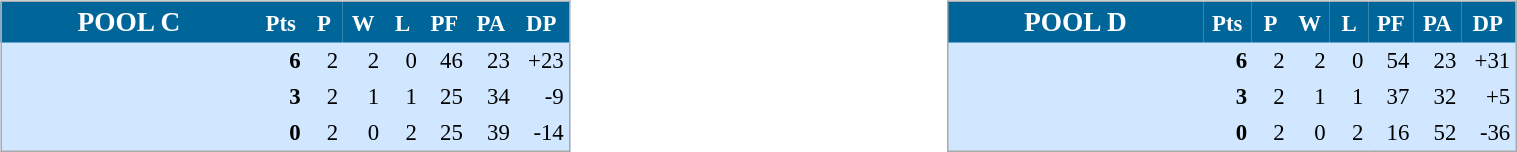<table width="100%" align=center>
<tr>
<td valign="top" width="50%"><br><table align=center cellpadding="3" cellspacing="0" style="background: #D0E7FF; border: 1px #aaa solid; border-collapse: collapse; font-size: 95%;" width=380>
<tr bgcolor=#006699 style="color:white;">
<th width=34% style=font-size:120%><strong>POOL C</strong></th>
<th width=5%>Pts</th>
<th width=5%>P</th>
<th width=5%>W</th>
<th width=5%>L</th>
<th width=5%>PF</th>
<th width=5%>PA</th>
<th width=5%>DP</th>
</tr>
<tr align=right>
<td align=left></td>
<td><strong>6</strong></td>
<td>2</td>
<td>2</td>
<td>0</td>
<td>46</td>
<td>23</td>
<td>+23</td>
</tr>
<tr align=right>
<td align=left></td>
<td><strong>3</strong></td>
<td>2</td>
<td>1</td>
<td>1</td>
<td>25</td>
<td>34</td>
<td>-9</td>
</tr>
<tr align=right>
<td align=left></td>
<td><strong>0</strong></td>
<td>2</td>
<td>0</td>
<td>2</td>
<td>25</td>
<td>39</td>
<td>-14</td>
</tr>
</table>
</td>
<td valign="top" width="50%"><br><table align=center cellpadding="3" cellspacing="0" style="background: #D0E7FF; border: 1px #aaa solid; border-collapse: collapse; font-size:95%;" width=380>
<tr bgcolor=#006699 style="color:white;">
<th width=34% style=font-size:120%><strong>POOL D</strong></th>
<th width=5%>Pts</th>
<th width=5%>P</th>
<th width=5%>W</th>
<th width=5%>L</th>
<th width=5%>PF</th>
<th width=5%>PA</th>
<th width=5%>DP</th>
</tr>
<tr align=right>
<td align=left></td>
<td><strong>6</strong></td>
<td>2</td>
<td>2</td>
<td>0</td>
<td>54</td>
<td>23</td>
<td>+31</td>
</tr>
<tr align=right>
<td align=left></td>
<td><strong>3</strong></td>
<td>2</td>
<td>1</td>
<td>1</td>
<td>37</td>
<td>32</td>
<td>+5</td>
</tr>
<tr align=right>
<td align=left></td>
<td><strong>0</strong></td>
<td>2</td>
<td>0</td>
<td>2</td>
<td>16</td>
<td>52</td>
<td>-36</td>
</tr>
</table>
</td>
</tr>
</table>
